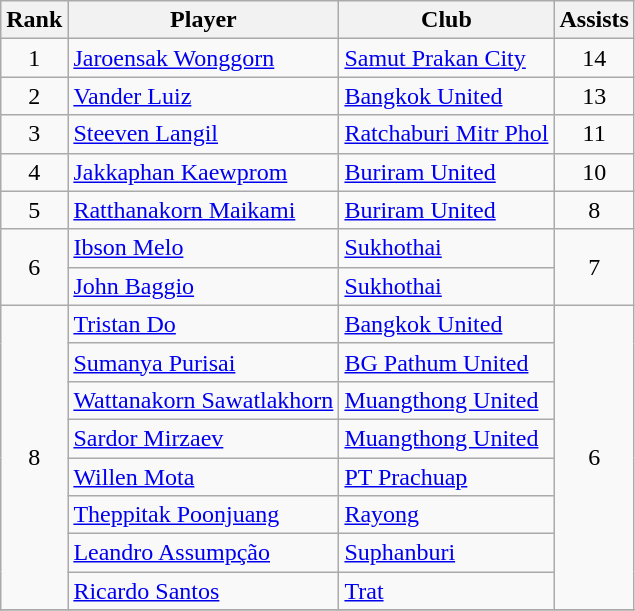<table class="wikitable" style="text-align:center">
<tr>
<th>Rank</th>
<th>Player</th>
<th>Club</th>
<th>Assists</th>
</tr>
<tr>
<td>1</td>
<td align="left"> <a href='#'>Jaroensak Wonggorn</a></td>
<td align="left"><a href='#'>Samut Prakan City</a></td>
<td>14</td>
</tr>
<tr>
<td>2</td>
<td align="left"> <a href='#'>Vander Luiz</a></td>
<td align="left"><a href='#'>Bangkok United</a></td>
<td>13</td>
</tr>
<tr>
<td>3</td>
<td align="left"> <a href='#'>Steeven Langil</a></td>
<td align="left"><a href='#'>Ratchaburi Mitr Phol</a></td>
<td>11</td>
</tr>
<tr>
<td>4</td>
<td align="left"> <a href='#'>Jakkaphan Kaewprom</a></td>
<td align="left"><a href='#'>Buriram United</a></td>
<td>10</td>
</tr>
<tr>
<td>5</td>
<td align="left"> <a href='#'>Ratthanakorn Maikami</a></td>
<td align="left"><a href='#'>Buriram United</a></td>
<td>8</td>
</tr>
<tr>
<td rowspan="2">6</td>
<td align="left"> <a href='#'>Ibson Melo</a></td>
<td align="left"><a href='#'>Sukhothai</a></td>
<td rowspan="2">7</td>
</tr>
<tr>
<td align="left"> <a href='#'>John Baggio</a></td>
<td align="left"><a href='#'>Sukhothai</a></td>
</tr>
<tr>
<td rowspan="8">8</td>
<td align="left"> <a href='#'>Tristan Do</a></td>
<td align="left"><a href='#'>Bangkok United</a></td>
<td rowspan="8">6</td>
</tr>
<tr>
<td align="left"> <a href='#'>Sumanya Purisai</a></td>
<td align="left"><a href='#'>BG Pathum United</a></td>
</tr>
<tr>
<td align="left"> <a href='#'>Wattanakorn Sawatlakhorn</a></td>
<td align="left"><a href='#'>Muangthong United</a></td>
</tr>
<tr>
<td align="left"> <a href='#'>Sardor Mirzaev</a></td>
<td align="left"><a href='#'>Muangthong United</a></td>
</tr>
<tr>
<td align="left"> <a href='#'>Willen Mota</a></td>
<td align="left"><a href='#'>PT Prachuap</a></td>
</tr>
<tr>
<td align="left"> <a href='#'>Theppitak Poonjuang</a></td>
<td align="left"><a href='#'>Rayong</a></td>
</tr>
<tr>
<td align="left"> <a href='#'>Leandro Assumpção</a></td>
<td align="left"><a href='#'>Suphanburi</a></td>
</tr>
<tr>
<td align="left"> <a href='#'>Ricardo Santos</a></td>
<td align="left"><a href='#'>Trat</a></td>
</tr>
<tr>
</tr>
</table>
